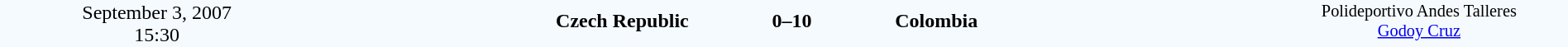<table style="width: 100%; background:#F5FAFF;" cellspacing="0">
<tr>
<td align=center rowspan=3 width=20%>September 3, 2007<br>15:30</td>
</tr>
<tr>
<td width=24% align=right><strong>Czech Republic</strong></td>
<td align=center width=13%><strong>0–10</strong></td>
<td width=24%><strong>Colombia</strong></td>
<td style=font-size:85% rowspan=3 valign=top align=center>Polideportivo Andes Talleres<br><a href='#'>Godoy Cruz</a></td>
</tr>
<tr style=font-size:85%>
<td align=right valign=top></td>
<td></td>
<td></td>
</tr>
</table>
